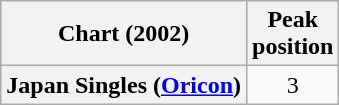<table class="wikitable plainrowheaders">
<tr>
<th>Chart (2002)</th>
<th>Peak<br>position</th>
</tr>
<tr>
<th scope="row">Japan Singles (<a href='#'>Oricon</a>)</th>
<td align="center">3</td>
</tr>
</table>
